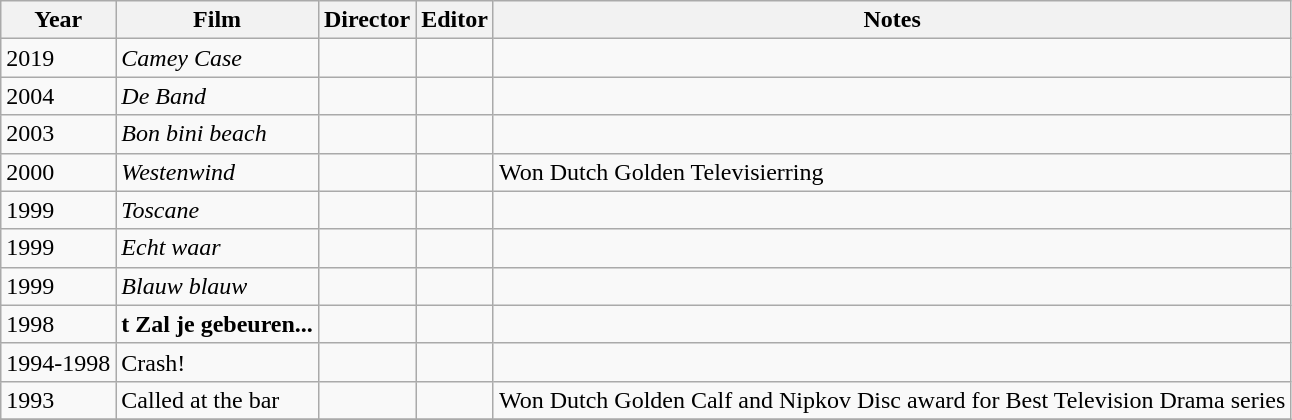<table class="wikitable">
<tr>
<th>Year</th>
<th>Film</th>
<th>Director</th>
<th>Editor</th>
<th>Notes</th>
</tr>
<tr>
<td>2019</td>
<td><em>Camey Case</em></td>
<td></td>
<td></td>
<td></td>
</tr>
<tr>
<td>2004</td>
<td><em>De Band</em></td>
<td></td>
<td></td>
<td></td>
</tr>
<tr>
<td>2003</td>
<td><em>Bon bini beach</em></td>
<td></td>
<td></td>
<td></td>
</tr>
<tr>
<td>2000</td>
<td><em>Westenwind</em></td>
<td></td>
<td></td>
<td>Won Dutch Golden Televisierring</td>
</tr>
<tr>
<td>1999</td>
<td><em>Toscane</em></td>
<td></td>
<td></td>
</tr>
<tr>
<td>1999</td>
<td><em>Echt waar</em></td>
<td></td>
<td></td>
<td></td>
</tr>
<tr>
<td>1999</td>
<td><em>Blauw blauw</em></td>
<td></td>
<td></td>
</tr>
<tr>
<td>1998</td>
<td><strong>t Zal je gebeuren...<em></td>
<td></td>
<td></td>
<td></td>
</tr>
<tr>
<td>1994-1998</td>
<td></em>Crash!<em></td>
<td></td>
<td></td>
<td></td>
</tr>
<tr>
<td>1993</td>
<td></em>Called at the bar<em></td>
<td></td>
<td></td>
<td>Won Dutch Golden Calf and Nipkov Disc award for Best Television Drama series</td>
</tr>
<tr>
</tr>
</table>
